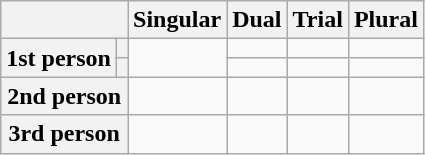<table class="wikitable">
<tr>
<th colspan="2"></th>
<th>Singular</th>
<th>Dual</th>
<th>Trial</th>
<th>Plural</th>
</tr>
<tr>
<th rowspan="2">1st person</th>
<th></th>
<td rowspan="2"></td>
<td></td>
<td></td>
<td></td>
</tr>
<tr>
<th></th>
<td></td>
<td></td>
<td></td>
</tr>
<tr>
<th colspan="2">2nd person</th>
<td></td>
<td></td>
<td></td>
<td></td>
</tr>
<tr>
<th colspan="2">3rd person</th>
<td></td>
<td></td>
<td></td>
<td></td>
</tr>
</table>
